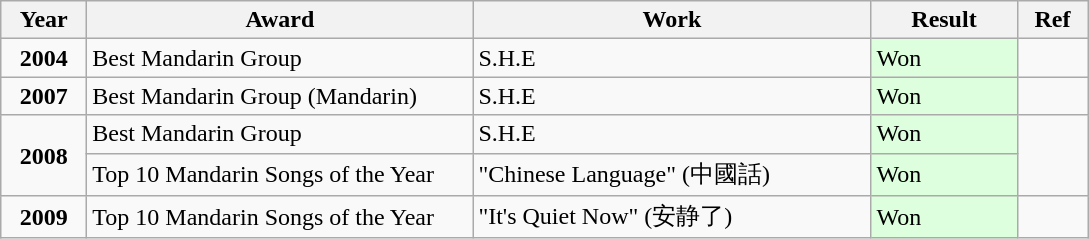<table class="wikitable">
<tr>
<th width="50">Year</th>
<th width="250">Award</th>
<th width="258">Work</th>
<th width="90">Result</th>
<th width="40">Ref</th>
</tr>
<tr>
<td align="center"><strong>2004</strong></td>
<td>Best Mandarin Group</td>
<td>S.H.E</td>
<td style="background: #ddffdd"><div>Won</div></td>
<td align="center"></td>
</tr>
<tr>
<td align="center"><strong>2007</strong></td>
<td>Best Mandarin Group (Mandarin)</td>
<td>S.H.E</td>
<td style="background: #ddffdd"><div>Won</div></td>
<td align="center"></td>
</tr>
<tr>
<td rowspan="2" align="center"><strong>2008</strong></td>
<td>Best Mandarin Group</td>
<td>S.H.E</td>
<td style="background: #ddffdd"><div>Won</div></td>
<td rowspan="2" align="center"></td>
</tr>
<tr>
<td>Top 10 Mandarin Songs of the Year</td>
<td>"Chinese Language" (中國話)</td>
<td style="background: #ddffdd"><div>Won</div></td>
</tr>
<tr>
<td align="center"><strong>2009</strong></td>
<td>Top 10 Mandarin Songs of the Year</td>
<td>"It's Quiet Now" (安静了)</td>
<td style="background: #ddffdd"><div>Won</div></td>
<td align="center"></td>
</tr>
</table>
